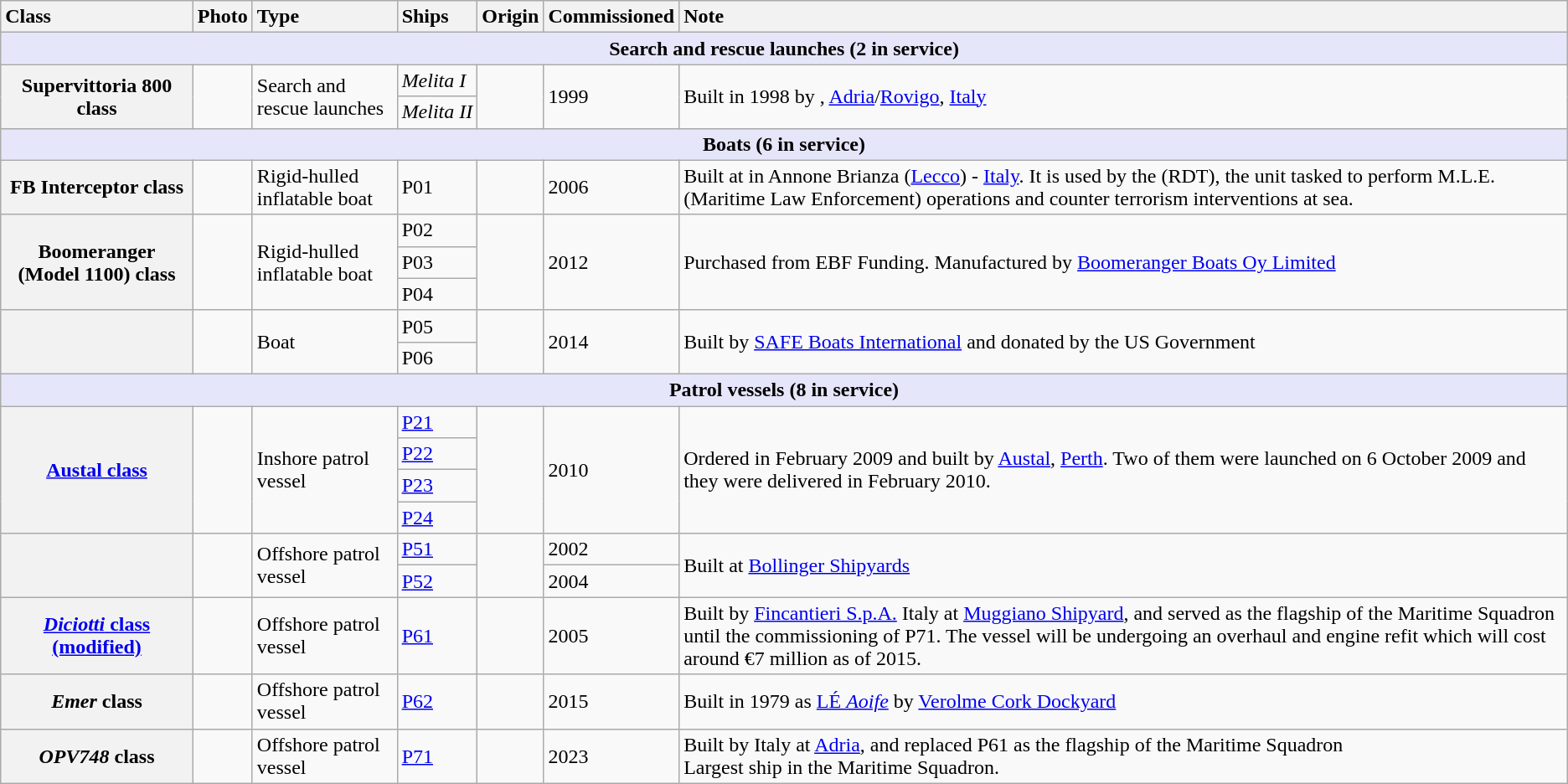<table class="wikitable">
<tr>
<th style="text-align:left;">Class</th>
<th style="text-align:left;">Photo</th>
<th style="text-align:left;">Type</th>
<th style="text-align:left;">Ships</th>
<th style="text-align:left;">Origin</th>
<th style="text-align:left;">Commissioned</th>
<th style="text-align:left;">Note</th>
</tr>
<tr>
<th colspan="7" style="background: lavender;">Search and rescue launches (2 in service)</th>
</tr>
<tr>
<th rowspan=2>Supervittoria 800 class</th>
<td rowspan=2></td>
<td rowspan=2>Search and rescue launches</td>
<td><em>Melita I</em></td>
<td rowspan=2></td>
<td rowspan=2>1999</td>
<td rowspan=2>Built in 1998 by , <a href='#'>Adria</a>/<a href='#'>Rovigo</a>, <a href='#'>Italy</a></td>
</tr>
<tr>
<td><em>Melita II</em></td>
</tr>
<tr>
<th colspan="7" style="background: lavender;">Boats (6 in service)</th>
</tr>
<tr>
<th>FB Interceptor class</th>
<td></td>
<td>Rigid-hulled inflatable boat</td>
<td>P01</td>
<td></td>
<td>2006</td>
<td>Built at  in Annone Brianza (<a href='#'>Lecco</a>) - <a href='#'>Italy</a>. It is used by the  (RDT), the unit tasked to perform M.L.E. (Maritime Law Enforcement) operations and counter terrorism interventions at sea.</td>
</tr>
<tr>
<th rowspan=3>Boomeranger (Model 1100) class</th>
<td rowspan=3></td>
<td rowspan=3>Rigid-hulled inflatable boat</td>
<td>P02</td>
<td rowspan=3></td>
<td rowspan=3>2012</td>
<td rowspan=3>Purchased from EBF Funding. Manufactured by <a href='#'>Boomeranger Boats Oy Limited</a></td>
</tr>
<tr>
<td>P03</td>
</tr>
<tr>
<td>P04</td>
</tr>
<tr>
<th rowspan=2></th>
<td rowspan=2></td>
<td rowspan=2>Boat</td>
<td>P05</td>
<td rowspan=2></td>
<td rowspan=2>2014</td>
<td rowspan=2>Built by <a href='#'>SAFE Boats International</a> and donated by the US Government</td>
</tr>
<tr>
<td>P06</td>
</tr>
<tr>
<th colspan="7" style="background: lavender;">Patrol vessels (8 in service)</th>
</tr>
<tr>
<th rowspan=4><a href='#'>Austal class</a></th>
<td rowspan=4></td>
<td rowspan=4>Inshore patrol vessel</td>
<td><a href='#'>P21</a></td>
<td rowspan=4></td>
<td rowspan=4>2010</td>
<td rowspan=4>Ordered in February 2009 and built by <a href='#'>Austal</a>, <a href='#'>Perth</a>. Two of them were launched on 6 October 2009 and they were delivered in February 2010.</td>
</tr>
<tr>
<td><a href='#'>P22</a></td>
</tr>
<tr>
<td><a href='#'>P23</a></td>
</tr>
<tr>
<td><a href='#'>P24</a></td>
</tr>
<tr>
<th rowspan=2></th>
<td rowspan=2></td>
<td rowspan=2>Offshore patrol vessel</td>
<td><a href='#'>P51</a></td>
<td rowspan=2></td>
<td>2002</td>
<td rowspan=2>Built at <a href='#'>Bollinger Shipyards</a></td>
</tr>
<tr>
<td><a href='#'>P52</a></td>
<td>2004</td>
</tr>
<tr>
<th><a href='#'><em>Diciotti</em> class (modified)</a></th>
<td></td>
<td>Offshore patrol vessel</td>
<td><a href='#'>P61</a></td>
<td></td>
<td>2005</td>
<td>Built by <a href='#'>Fincantieri S.p.A.</a> Italy at <a href='#'>Muggiano Shipyard</a>, and served as the flagship of the Maritime Squadron until the commissioning of P71. The vessel will be undergoing an overhaul and engine refit which will cost around €7 million as of 2015.</td>
</tr>
<tr>
<th><em>Emer</em> class</th>
<td></td>
<td>Offshore patrol vessel</td>
<td><a href='#'>P62</a></td>
<td></td>
<td>2015</td>
<td>Built in 1979 as <a href='#'>LÉ <em>Aoife</em></a> by <a href='#'>Verolme Cork Dockyard</a><br></td>
</tr>
<tr>
<th><em>OPV748</em> class</th>
<td></td>
<td>Offshore patrol vessel</td>
<td><a href='#'>P71</a></td>
<td></td>
<td>2023</td>
<td>Built by  Italy at <a href='#'>Adria</a>, and replaced P61 as the flagship of the Maritime Squadron<br>Largest ship in the Maritime Squadron.</td>
</tr>
</table>
